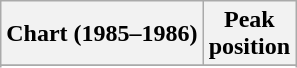<table class="wikitable sortable plainrowheaders" style="text-align:center">
<tr>
<th scope="col">Chart (1985–1986)</th>
<th scope="col">Peak<br> position</th>
</tr>
<tr>
</tr>
<tr>
</tr>
<tr>
</tr>
<tr>
</tr>
<tr>
</tr>
</table>
